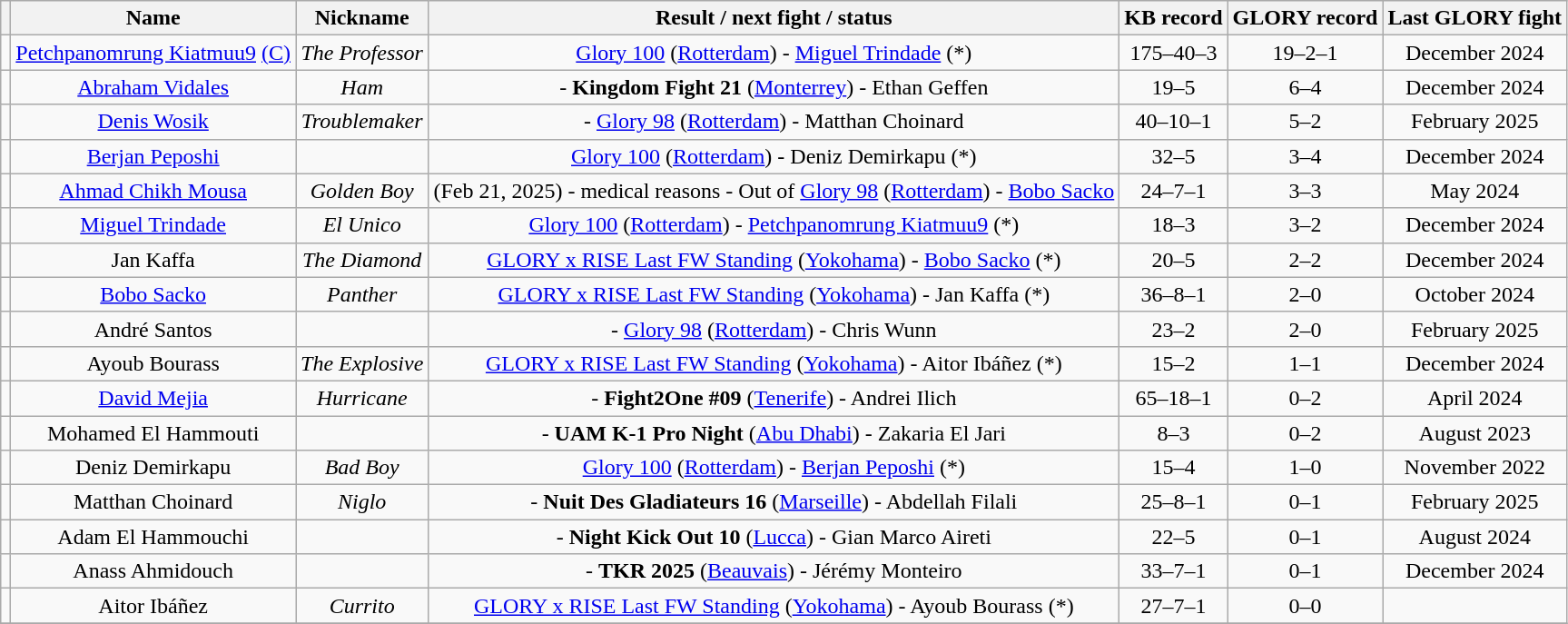<table class="wikitable sortable" style="text-align:center">
<tr>
<th></th>
<th>Name</th>
<th>Nickname</th>
<th>Result / next fight / status</th>
<th>KB record</th>
<th>GLORY record</th>
<th>Last GLORY fight</th>
</tr>
<tr>
<td></td>
<td><a href='#'>Petchpanomrung Kiatmuu9</a> <a href='#'>(C)</a></td>
<td><em>The Professor</em></td>
<td><a href='#'>Glory 100</a> (<a href='#'>Rotterdam</a>) - <a href='#'>Miguel Trindade</a> (*<strong></strong>)</td>
<td>175–40–3</td>
<td>19–2–1</td>
<td>December 2024</td>
</tr>
<tr>
<td></td>
<td><a href='#'>Abraham Vidales</a></td>
<td><em>Ham</em></td>
<td> - <strong>Kingdom Fight 21</strong> (<a href='#'>Monterrey</a>) - Ethan Geffen</td>
<td>19–5</td>
<td>6–4</td>
<td>December 2024</td>
</tr>
<tr>
<td></td>
<td><a href='#'>Denis Wosik</a></td>
<td><em>Troublemaker</em></td>
<td> - <a href='#'>Glory 98</a> (<a href='#'>Rotterdam</a>) - Matthan Choinard</td>
<td>40–10–1</td>
<td>5–2</td>
<td>February 2025</td>
</tr>
<tr>
<td></td>
<td><a href='#'>Berjan Peposhi</a></td>
<td></td>
<td><a href='#'>Glory 100</a> (<a href='#'>Rotterdam</a>) - Deniz Demirkapu (*<strong></strong>)</td>
<td>32–5</td>
<td>3–4</td>
<td>December 2024</td>
</tr>
<tr>
<td></td>
<td><a href='#'>Ahmad Chikh Mousa</a></td>
<td><em>Golden Boy</em></td>
<td>(Feb 21, 2025) - medical reasons - Out of <a href='#'>Glory 98</a> (<a href='#'>Rotterdam</a>) - <a href='#'>Bobo Sacko</a></td>
<td>24–7–1</td>
<td>3–3</td>
<td>May 2024</td>
</tr>
<tr>
<td></td>
<td><a href='#'>Miguel Trindade</a></td>
<td><em>El Unico</em></td>
<td><a href='#'>Glory 100</a> (<a href='#'>Rotterdam</a>) - <a href='#'>Petchpanomrung Kiatmuu9</a> (*<strong></strong>)</td>
<td>18–3</td>
<td>3–2</td>
<td>December 2024</td>
</tr>
<tr>
<td></td>
<td>Jan Kaffa</td>
<td><em>The Diamond</em></td>
<td><a href='#'>GLORY x RISE Last FW Standing</a> (<a href='#'>Yokohama</a>) - <a href='#'>Bobo Sacko</a> (*<strong></strong>)</td>
<td>20–5</td>
<td>2–2</td>
<td>December 2024</td>
</tr>
<tr>
<td></td>
<td><a href='#'>Bobo Sacko</a></td>
<td><em>Panther</em></td>
<td><a href='#'>GLORY x RISE Last FW Standing</a> (<a href='#'>Yokohama</a>) - Jan Kaffa (*<strong></strong>)</td>
<td>36–8–1</td>
<td>2–0</td>
<td>October 2024</td>
</tr>
<tr>
<td></td>
<td>André Santos</td>
<td></td>
<td> - <a href='#'>Glory 98</a> (<a href='#'>Rotterdam</a>) - Chris Wunn</td>
<td>23–2</td>
<td>2–0</td>
<td>February 2025</td>
</tr>
<tr>
<td></td>
<td>Ayoub Bourass</td>
<td><em>The Explosive</em></td>
<td><a href='#'>GLORY x RISE Last FW Standing</a> (<a href='#'>Yokohama</a>) - Aitor Ibáñez (*<strong></strong>)</td>
<td>15–2</td>
<td>1–1</td>
<td>December 2024</td>
</tr>
<tr>
<td></td>
<td><a href='#'>David Mejia</a></td>
<td><em>Hurricane</em></td>
<td> - <strong>Fight2One #09</strong> (<a href='#'>Tenerife</a>) - Andrei Ilich</td>
<td>65–18–1</td>
<td>0–2</td>
<td>April 2024</td>
</tr>
<tr>
<td></td>
<td>Mohamed El Hammouti</td>
<td></td>
<td> - <strong>UAM K-1 Pro Night</strong> (<a href='#'>Abu Dhabi</a>) - Zakaria El Jari</td>
<td>8–3</td>
<td>0–2</td>
<td>August 2023</td>
</tr>
<tr>
<td></td>
<td>Deniz Demirkapu</td>
<td><em>Bad Boy</em></td>
<td><a href='#'>Glory 100</a> (<a href='#'>Rotterdam</a>) - <a href='#'>Berjan Peposhi</a> (*<strong></strong>)</td>
<td>15–4</td>
<td>1–0</td>
<td>November 2022</td>
</tr>
<tr>
<td></td>
<td>Matthan Choinard</td>
<td><em>Niglo</em></td>
<td> - <strong>Nuit Des Gladiateurs 16</strong> (<a href='#'>Marseille</a>) - Abdellah Filali</td>
<td>25–8–1</td>
<td>0–1</td>
<td>February 2025</td>
</tr>
<tr>
<td></td>
<td>Adam El Hammouchi</td>
<td></td>
<td> - <strong>Night Kick Out 10</strong> (<a href='#'>Lucca</a>) - Gian Marco Aireti</td>
<td>22–5</td>
<td>0–1</td>
<td>August 2024</td>
</tr>
<tr>
<td></td>
<td>Anass Ahmidouch</td>
<td></td>
<td> - <strong>TKR 2025</strong> (<a href='#'>Beauvais</a>) - Jérémy Monteiro</td>
<td>33–7–1</td>
<td>0–1</td>
<td>December 2024</td>
</tr>
<tr>
<td></td>
<td>Aitor Ibáñez</td>
<td><em>Currito</em></td>
<td><a href='#'>GLORY x RISE Last FW Standing</a> (<a href='#'>Yokohama</a>) - Ayoub Bourass (*<strong></strong>)</td>
<td>27–7–1</td>
<td>0–0</td>
<td></td>
</tr>
<tr>
</tr>
</table>
